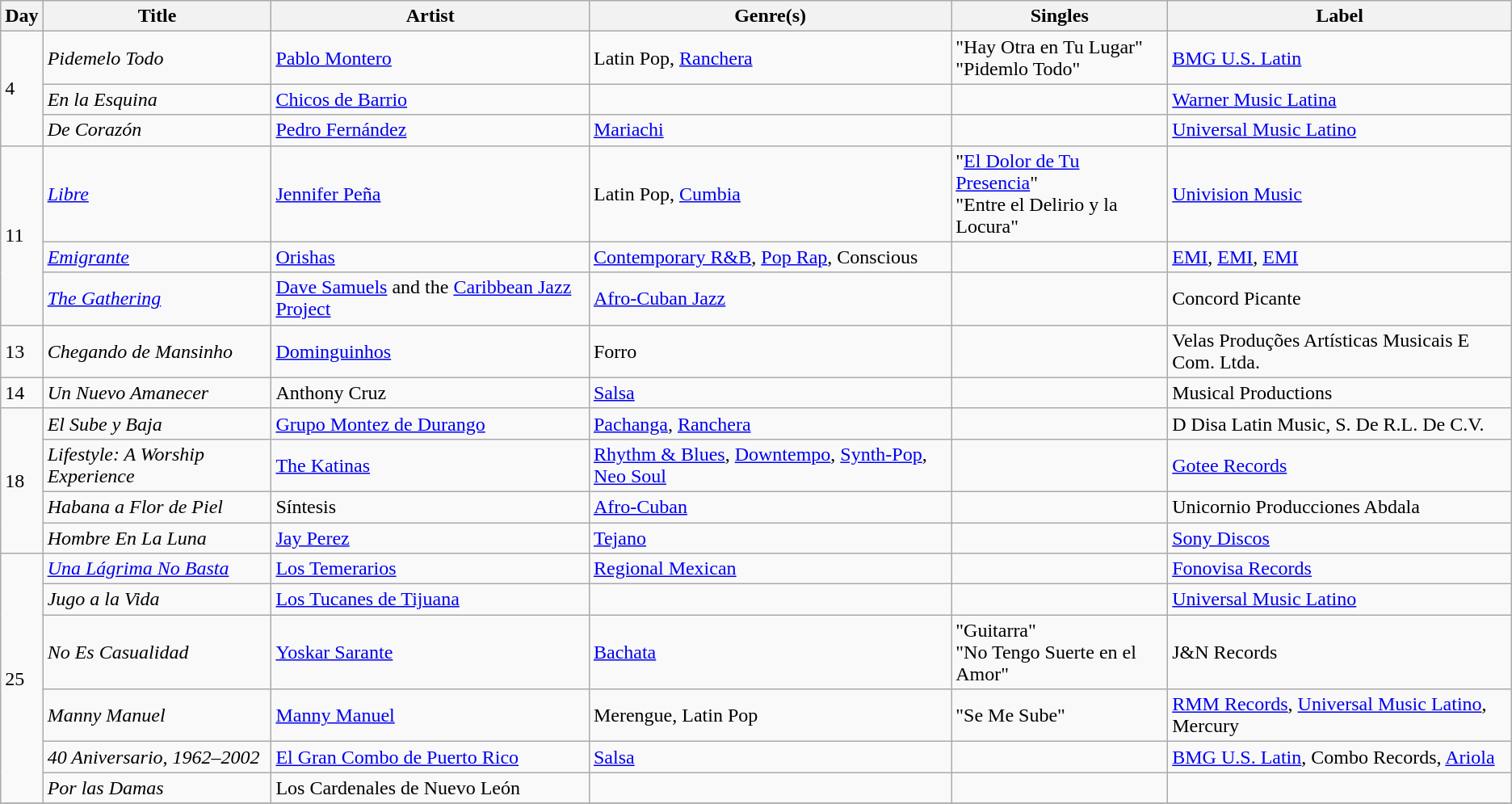<table class="wikitable sortable" style="text-align: left;">
<tr>
<th>Day</th>
<th>Title</th>
<th>Artist</th>
<th>Genre(s)</th>
<th>Singles</th>
<th>Label</th>
</tr>
<tr>
<td rowspan="3">4</td>
<td><em>Pidemelo Todo</em></td>
<td><a href='#'>Pablo Montero</a></td>
<td>Latin Pop, <a href='#'>Ranchera</a></td>
<td>"Hay Otra en Tu Lugar"<br>"Pidemlo Todo"</td>
<td><a href='#'>BMG U.S. Latin</a></td>
</tr>
<tr>
<td><em>En la Esquina</em></td>
<td><a href='#'>Chicos de Barrio</a></td>
<td></td>
<td></td>
<td><a href='#'>Warner Music Latina</a></td>
</tr>
<tr>
<td><em>De Corazón</em></td>
<td><a href='#'>Pedro Fernández</a></td>
<td><a href='#'>Mariachi</a></td>
<td></td>
<td><a href='#'>Universal Music Latino</a></td>
</tr>
<tr>
<td rowspan="3">11</td>
<td><em><a href='#'>Libre</a></em></td>
<td><a href='#'>Jennifer Peña</a></td>
<td>Latin Pop, <a href='#'>Cumbia</a></td>
<td>"<a href='#'>El Dolor de Tu Presencia</a>"<br>"Entre el Delirio y la Locura"</td>
<td><a href='#'>Univision Music</a></td>
</tr>
<tr>
<td><em><a href='#'>Emigrante</a></em></td>
<td><a href='#'>Orishas</a></td>
<td><a href='#'>Contemporary R&B</a>, <a href='#'>Pop Rap</a>, Conscious</td>
<td></td>
<td><a href='#'>EMI</a>, <a href='#'>EMI</a>, <a href='#'>EMI</a></td>
</tr>
<tr>
<td><em><a href='#'>The Gathering</a></em></td>
<td><a href='#'>Dave Samuels</a> and the <a href='#'>Caribbean Jazz Project</a></td>
<td><a href='#'>Afro-Cuban Jazz</a></td>
<td></td>
<td>Concord Picante</td>
</tr>
<tr>
<td>13</td>
<td><em>Chegando de Mansinho</em></td>
<td><a href='#'>Dominguinhos</a></td>
<td>Forro</td>
<td></td>
<td>Velas Produções Artísticas Musicais E Com. Ltda.</td>
</tr>
<tr>
<td>14</td>
<td><em>Un Nuevo Amanecer</em></td>
<td>Anthony Cruz</td>
<td><a href='#'>Salsa</a></td>
<td></td>
<td>Musical Productions</td>
</tr>
<tr>
<td rowspan="4">18</td>
<td><em>El Sube y Baja</em></td>
<td><a href='#'>Grupo Montez de Durango</a></td>
<td><a href='#'>Pachanga</a>, <a href='#'>Ranchera</a></td>
<td></td>
<td>D Disa Latin Music, S. De R.L. De C.V.</td>
</tr>
<tr>
<td><em>Lifestyle: A Worship Experience</em></td>
<td><a href='#'>The Katinas</a></td>
<td><a href='#'>Rhythm & Blues</a>, <a href='#'>Downtempo</a>, <a href='#'>Synth-Pop</a>, <a href='#'>Neo Soul</a></td>
<td></td>
<td><a href='#'>Gotee Records</a></td>
</tr>
<tr>
<td><em>Habana a Flor de Piel</em></td>
<td>Síntesis</td>
<td><a href='#'>Afro-Cuban</a></td>
<td></td>
<td>Unicornio Producciones Abdala</td>
</tr>
<tr>
<td><em>Hombre En La Luna</em></td>
<td><a href='#'>Jay Perez</a></td>
<td><a href='#'>Tejano</a></td>
<td></td>
<td><a href='#'>Sony Discos</a></td>
</tr>
<tr>
<td rowspan="6">25</td>
<td><em><a href='#'>Una Lágrima No Basta</a></em></td>
<td><a href='#'>Los Temerarios</a></td>
<td><a href='#'>Regional Mexican</a></td>
<td></td>
<td><a href='#'>Fonovisa Records</a></td>
</tr>
<tr>
<td><em>Jugo a la Vida</em></td>
<td><a href='#'>Los Tucanes de Tijuana</a></td>
<td></td>
<td></td>
<td><a href='#'>Universal Music Latino</a></td>
</tr>
<tr>
<td><em>No Es Casualidad</em></td>
<td><a href='#'>Yoskar Sarante</a></td>
<td><a href='#'>Bachata</a></td>
<td>"Guitarra"<br>"No Tengo Suerte en el Amor"</td>
<td>J&N Records</td>
</tr>
<tr>
<td><em>Manny Manuel</em></td>
<td><a href='#'>Manny Manuel</a></td>
<td>Merengue, Latin Pop</td>
<td>"Se Me Sube"</td>
<td><a href='#'>RMM Records</a>, <a href='#'>Universal Music Latino</a>, Mercury</td>
</tr>
<tr>
<td><em>40 Aniversario, 1962–2002</em></td>
<td><a href='#'>El Gran Combo de Puerto Rico</a></td>
<td><a href='#'>Salsa</a></td>
<td></td>
<td><a href='#'>BMG U.S. Latin</a>, Combo Records, <a href='#'>Ariola</a></td>
</tr>
<tr>
<td><em>Por las Damas</em></td>
<td>Los Cardenales de Nuevo León</td>
<td></td>
<td></td>
<td></td>
</tr>
<tr>
</tr>
</table>
